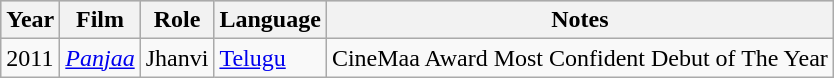<table class="wikitable">
<tr style="background:#ccc; text-align:center;">
<th>Year</th>
<th>Film</th>
<th>Role</th>
<th>Language</th>
<th>Notes</th>
</tr>
<tr>
<td>2011</td>
<td><em><a href='#'>Panjaa</a></em></td>
<td>Jhanvi</td>
<td><a href='#'>Telugu</a></td>
<td>CineMaa Award Most Confident Debut of The Year</td>
</tr>
</table>
